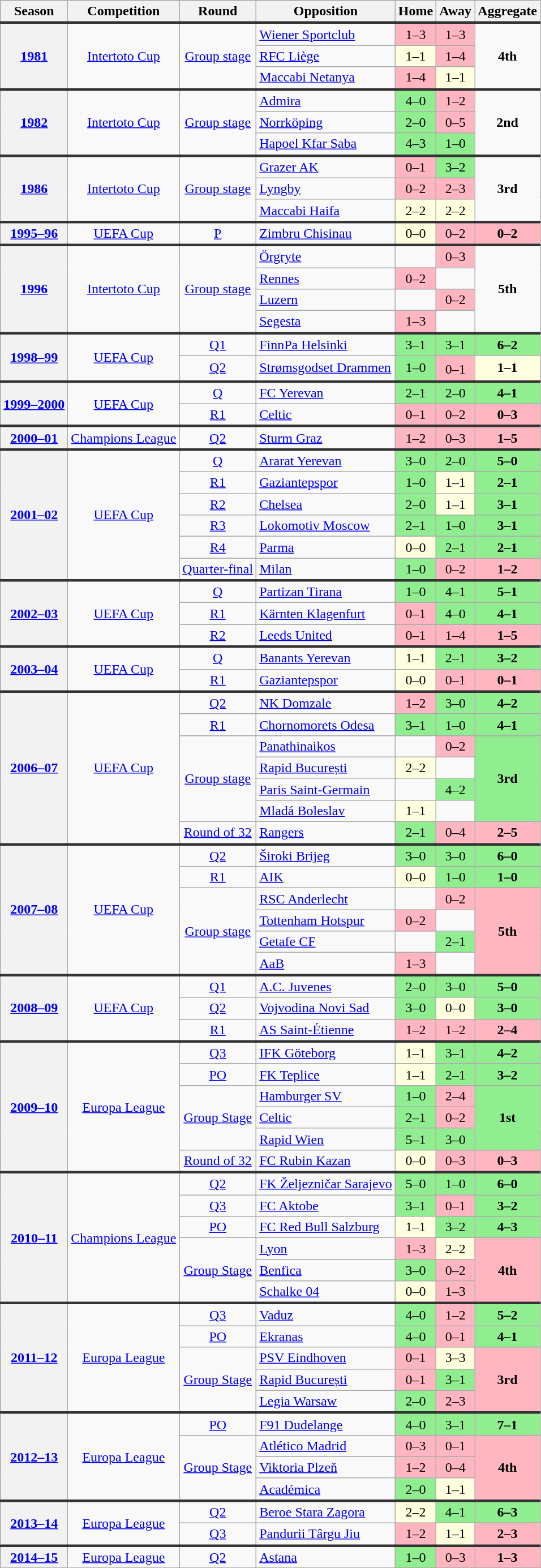<table class="wikitable" style="text-align:center;">
<tr>
<th>Season</th>
<th>Competition</th>
<th>Round</th>
<th>Opposition</th>
<th>Home</th>
<th>Away</th>
<th>Aggregate</th>
</tr>
<tr style="border-top: 3px solid #333333;">
<th rowspan=3><a href='#'>1981</a></th>
<td rowspan=3><a href='#'>Intertoto Cup</a></td>
<td rowspan=3><a href='#'>Group stage</a></td>
<td align=left> <a href='#'>Wiener Sportclub</a></td>
<td bgcolor=lightpink>1–3</td>
<td bgcolor=lightpink>1–3</td>
<td rowspan=3><strong>4th</strong></td>
</tr>
<tr>
<td align=left> <a href='#'>RFC Liège</a></td>
<td bgcolor=lightyellow>1–1</td>
<td bgcolor=lightpink>1–4</td>
</tr>
<tr>
<td align=left> <a href='#'>Maccabi Netanya</a></td>
<td bgcolor=lightpink>1–4</td>
<td bgcolor=lightyellow>1–1</td>
</tr>
<tr style="border-top: 3px solid #333333;">
<th rowspan=3><a href='#'>1982</a></th>
<td rowspan=3><a href='#'>Intertoto Cup</a></td>
<td rowspan=3><a href='#'>Group stage</a></td>
<td align=left> <a href='#'>Admira</a></td>
<td bgcolor=lightgreen>4–0</td>
<td bgcolor=lightpink>1–2</td>
<td rowspan=3><strong>2nd</strong></td>
</tr>
<tr>
<td align=left> <a href='#'>Norrköping</a></td>
<td bgcolor=lightgreen>2–0</td>
<td bgcolor=lightpink>0–5</td>
</tr>
<tr>
<td align=left> <a href='#'>Hapoel Kfar Saba</a></td>
<td bgcolor=lightgreen>4–3</td>
<td bgcolor=lightgreen>1–0</td>
</tr>
<tr style="border-top: 3px solid #333333;">
<th rowspan=3><a href='#'>1986</a></th>
<td rowspan=3><a href='#'>Intertoto Cup</a></td>
<td rowspan=3><a href='#'>Group stage</a></td>
<td align=left> <a href='#'>Grazer AK</a></td>
<td bgcolor=lightpink>0–1</td>
<td bgcolor=lightgreen>3–2</td>
<td rowspan=3><strong>3rd</strong></td>
</tr>
<tr>
<td align=left> <a href='#'>Lyngby</a></td>
<td bgcolor=lightpink>0–2</td>
<td bgcolor=lightpink>2–3</td>
</tr>
<tr>
<td align=left> <a href='#'>Maccabi Haifa</a></td>
<td bgcolor=lightyellow>2–2</td>
<td bgcolor=lightyellow>2–2</td>
</tr>
<tr style="border-top: 3px solid #333333;">
<th><a href='#'>1995–96</a></th>
<td><a href='#'>UEFA Cup</a></td>
<td><a href='#'>P</a></td>
<td align=left> <a href='#'>Zimbru Chisinau</a></td>
<td bgcolor=lightyellow>0–0</td>
<td bgcolor=lightpink>0–2</td>
<td bgcolor=lightpink><strong>0–2</strong></td>
</tr>
<tr style="border-top: 3px solid #333333;">
<th rowspan=4><a href='#'>1996</a></th>
<td rowspan=4><a href='#'>Intertoto Cup</a></td>
<td rowspan=4><a href='#'>Group stage</a></td>
<td align=left> <a href='#'>Örgryte</a></td>
<td></td>
<td bgcolor=lightpink>0–3</td>
<td rowspan=4><strong>5th</strong></td>
</tr>
<tr>
<td align=left> <a href='#'>Rennes</a></td>
<td bgcolor=lightpink>0–2</td>
<td></td>
</tr>
<tr>
<td align=left> <a href='#'>Luzern</a></td>
<td></td>
<td bgcolor=lightpink>0–2</td>
</tr>
<tr>
<td align=left> <a href='#'>Segesta</a></td>
<td bgcolor=lightpink>1–3</td>
<td></td>
</tr>
<tr style="border-top: 3px solid #333333;">
<th rowspan=2><a href='#'>1998–99</a></th>
<td rowspan=2><a href='#'>UEFA Cup</a></td>
<td><a href='#'>Q1</a></td>
<td align=left> <a href='#'>FinnPa Helsinki</a></td>
<td bgcolor=lightgreen>3–1</td>
<td bgcolor=lightgreen>3–1</td>
<td bgcolor=lightgreen><strong>6–2</strong></td>
</tr>
<tr>
<td><a href='#'>Q2</a></td>
<td align=left> <a href='#'>Strømsgodset Drammen</a></td>
<td bgcolor=lightgreen>1–0</td>
<td bgcolor=lightpink>0–1<sup></sup></td>
<td bgcolor=lightyellow><strong>1–1 </strong></td>
</tr>
<tr style="border-top: 3px solid #333333;">
<th rowspan=2><a href='#'>1999–2000</a></th>
<td rowspan=2><a href='#'>UEFA Cup</a></td>
<td><a href='#'>Q</a></td>
<td align=left> <a href='#'>FC Yerevan</a></td>
<td bgcolor=lightgreen>2–1</td>
<td bgcolor=lightgreen>2–0</td>
<td bgcolor=lightgreen><strong>4–1</strong></td>
</tr>
<tr>
<td><a href='#'>R1</a></td>
<td align=left> <a href='#'>Celtic</a></td>
<td bgcolor=lightpink>0–1</td>
<td bgcolor=lightpink>0–2</td>
<td bgcolor=lightpink><strong>0–3</strong></td>
</tr>
<tr style="border-top: 3px solid #333333;">
<th><a href='#'>2000–01</a></th>
<td><a href='#'>Champions League</a></td>
<td><a href='#'>Q2</a></td>
<td align=left> <a href='#'>Sturm Graz</a></td>
<td bgcolor=lightpink>1–2</td>
<td bgcolor=lightpink>0–3</td>
<td bgcolor=lightpink><strong>1–5</strong></td>
</tr>
<tr style="border-top: 3px solid #333333;">
<th rowspan=6><a href='#'>2001–02</a></th>
<td rowspan=6><a href='#'>UEFA Cup</a></td>
<td><a href='#'>Q</a></td>
<td align=left> <a href='#'>Ararat Yerevan</a></td>
<td bgcolor=lightgreen>3–0</td>
<td bgcolor=lightgreen>2–0</td>
<td bgcolor=lightgreen><strong>5–0</strong></td>
</tr>
<tr>
<td><a href='#'>R1</a></td>
<td align=left> <a href='#'>Gaziantepspor</a></td>
<td bgcolor=lightgreen>1–0</td>
<td bgcolor=lightyellow>1–1</td>
<td bgcolor=lightgreen><strong>2–1</strong></td>
</tr>
<tr>
<td><a href='#'>R2</a></td>
<td align=left> <a href='#'>Chelsea</a></td>
<td bgcolor=lightgreen>2–0</td>
<td bgcolor=lightyellow>1–1</td>
<td bgcolor=lightgreen><strong>3–1</strong></td>
</tr>
<tr>
<td><a href='#'>R3</a></td>
<td align=left> <a href='#'>Lokomotiv Moscow</a></td>
<td bgcolor=lightgreen>2–1</td>
<td bgcolor=lightgreen>1–0</td>
<td bgcolor=lightgreen><strong>3–1</strong></td>
</tr>
<tr>
<td><a href='#'>R4</a></td>
<td align=left> <a href='#'>Parma</a></td>
<td bgcolor=lightyellow>0–0</td>
<td bgcolor=lightgreen>2–1</td>
<td bgcolor=lightgreen><strong>2–1</strong></td>
</tr>
<tr>
<td><a href='#'>Quarter-final</a></td>
<td align=left> <a href='#'>Milan</a></td>
<td bgcolor=lightgreen>1–0</td>
<td bgcolor=lightpink>0–2</td>
<td bgcolor=lightpink><strong>1–2</strong></td>
</tr>
<tr style="border-top: 3px solid #333333;">
<th rowspan=3><a href='#'>2002–03</a></th>
<td rowspan=3><a href='#'>UEFA Cup</a></td>
<td><a href='#'>Q</a></td>
<td align=left> <a href='#'>Partizan Tirana</a></td>
<td bgcolor=lightgreen>1–0</td>
<td bgcolor=lightgreen>4–1</td>
<td bgcolor=lightgreen><strong>5–1</strong></td>
</tr>
<tr>
<td><a href='#'>R1</a></td>
<td align=left> <a href='#'>Kärnten Klagenfurt</a></td>
<td bgcolor=lightpink>0–1</td>
<td bgcolor=lightgreen>4–0</td>
<td bgcolor=lightgreen><strong>4–1</strong></td>
</tr>
<tr>
<td><a href='#'>R2</a></td>
<td align=left> <a href='#'>Leeds United</a></td>
<td bgcolor=lightpink>0–1</td>
<td bgcolor=lightpink>1–4</td>
<td bgcolor=lightpink><strong>1–5</strong></td>
</tr>
<tr style="border-top: 3px solid #333333;">
<th rowspan=2><a href='#'>2003–04</a></th>
<td rowspan=2><a href='#'>UEFA Cup</a></td>
<td><a href='#'>Q</a></td>
<td align=left> <a href='#'>Banants Yerevan</a></td>
<td bgcolor=lightyellow>1–1</td>
<td bgcolor=lightgreen>2–1</td>
<td bgcolor=lightgreen><strong>3–2</strong></td>
</tr>
<tr>
<td><a href='#'>R1</a></td>
<td align=left> <a href='#'>Gaziantepspor</a></td>
<td bgcolor=lightyellow>0–0</td>
<td bgcolor=lightpink>0–1</td>
<td bgcolor=lightpink><strong>0–1</strong></td>
</tr>
<tr style="border-top: 3px solid #333333;">
<th rowspan=7><a href='#'>2006–07</a></th>
<td rowspan=7><a href='#'>UEFA Cup</a></td>
<td><a href='#'>Q2</a></td>
<td align=left> <a href='#'>NK Domzale</a></td>
<td bgcolor=lightpink>1–2</td>
<td bgcolor=lightgreen>3–0</td>
<td bgcolor=lightgreen><strong>4–2</strong></td>
</tr>
<tr>
<td><a href='#'>R1</a></td>
<td align=left> <a href='#'>Chornomorets Odesa</a></td>
<td bgcolor=lightgreen>3–1</td>
<td bgcolor=lightgreen>1–0</td>
<td bgcolor=lightgreen><strong>4–1</strong></td>
</tr>
<tr>
<td rowspan=4><a href='#'>Group stage</a></td>
<td align=left> <a href='#'>Panathinaikos</a></td>
<td></td>
<td bgcolor=lightpink>0–2</td>
<td rowspan=4 bgcolor=lightgreen><strong>3rd</strong></td>
</tr>
<tr>
<td align=left> <a href='#'>Rapid București</a></td>
<td bgcolor=lightyellow>2–2</td>
<td></td>
</tr>
<tr>
<td align=left> <a href='#'>Paris Saint-Germain</a></td>
<td></td>
<td bgcolor=lightgreen>4–2</td>
</tr>
<tr>
<td align=left> <a href='#'>Mladá Boleslav</a></td>
<td bgcolor=lightyellow>1–1</td>
<td></td>
</tr>
<tr>
<td><a href='#'>Round of 32</a></td>
<td align=left> <a href='#'>Rangers</a></td>
<td bgcolor=lightgreen>2–1</td>
<td bgcolor=lightpink>0–4</td>
<td bgcolor=lightpink><strong>2–5</strong></td>
</tr>
<tr style="border-top: 3px solid #333333;">
<th rowspan=6><a href='#'>2007–08</a></th>
<td rowspan=6><a href='#'>UEFA Cup</a></td>
<td><a href='#'>Q2</a></td>
<td align=left> <a href='#'>Široki Brijeg</a></td>
<td bgcolor=lightgreen>3–0</td>
<td bgcolor=lightgreen>3–0</td>
<td bgcolor=lightgreen><strong>6–0</strong></td>
</tr>
<tr>
<td><a href='#'>R1</a></td>
<td align=left> <a href='#'>AIK</a></td>
<td bgcolor=lightyellow>0–0</td>
<td bgcolor=lightgreen>1–0</td>
<td bgcolor=lightgreen><strong>1–0</strong></td>
</tr>
<tr>
<td rowspan=4><a href='#'>Group stage</a></td>
<td align=left> <a href='#'>RSC Anderlecht</a></td>
<td></td>
<td bgcolor=lightpink>0–2</td>
<td rowspan=4 bgcolor=lightpink><strong>5th</strong></td>
</tr>
<tr>
<td align=left> <a href='#'>Tottenham Hotspur</a></td>
<td bgcolor=lightpink>0–2</td>
<td></td>
</tr>
<tr>
<td align=left> <a href='#'>Getafe CF</a></td>
<td></td>
<td bgcolor=lightgreen>2–1</td>
</tr>
<tr>
<td align=left> <a href='#'>AaB</a></td>
<td bgcolor=lightpink>1–3</td>
<td></td>
</tr>
<tr style="border-top: 3px solid #333333;">
<th rowspan=3><a href='#'>2008–09</a></th>
<td rowspan=3><a href='#'>UEFA Cup</a></td>
<td><a href='#'>Q1</a></td>
<td align=left> <a href='#'>A.C. Juvenes</a></td>
<td bgcolor=lightgreen>2–0</td>
<td bgcolor=lightgreen>3–0</td>
<td bgcolor=lightgreen><strong>5–0</strong></td>
</tr>
<tr>
<td><a href='#'>Q2</a></td>
<td align=left> <a href='#'>Vojvodina Novi Sad</a></td>
<td bgcolor=lightgreen>3–0</td>
<td bgcolor=lightyellow>0–0</td>
<td bgcolor=lightgreen><strong>3–0</strong></td>
</tr>
<tr>
<td><a href='#'>R1</a></td>
<td align=left> <a href='#'>AS Saint-Étienne</a></td>
<td bgcolor=lightpink>1–2</td>
<td bgcolor=lightpink>1–2</td>
<td bgcolor=lightpink><strong>2–4</strong></td>
</tr>
<tr style="border-top: 3px solid #333333;">
<th rowspan=6><a href='#'>2009–10</a></th>
<td rowspan=6><a href='#'>Europa League</a></td>
<td><a href='#'>Q3</a></td>
<td align=left> <a href='#'>IFK Göteborg</a></td>
<td bgcolor=lightyellow>1–1</td>
<td bgcolor=lightgreen>3–1</td>
<td bgcolor=lightgreen><strong>4–2</strong></td>
</tr>
<tr>
<td><a href='#'>PO</a></td>
<td align=left> <a href='#'>FK Teplice</a></td>
<td bgcolor=lightyellow>1–1</td>
<td bgcolor=lightgreen>2–1</td>
<td bgcolor=lightgreen><strong>3–2</strong></td>
</tr>
<tr>
<td rowspan=3><a href='#'>Group Stage</a></td>
<td align=left> <a href='#'>Hamburger SV</a></td>
<td bgcolor=lightgreen>1–0</td>
<td bgcolor=lightpink>2–4</td>
<td rowspan=3 bgcolor=lightgreen><strong>1st</strong></td>
</tr>
<tr>
<td align=left> <a href='#'>Celtic</a></td>
<td bgcolor=lightgreen>2–1</td>
<td bgcolor=lightpink>0–2</td>
</tr>
<tr>
<td align=left> <a href='#'>Rapid Wien</a></td>
<td bgcolor=lightgreen>5–1</td>
<td bgcolor=lightgreen>3–0</td>
</tr>
<tr>
<td><a href='#'>Round of 32</a></td>
<td align=left> <a href='#'>FC Rubin Kazan</a></td>
<td bgcolor=lightyellow>0–0</td>
<td bgcolor=lightpink>0–3</td>
<td bgcolor=lightpink><strong>0–3</strong></td>
</tr>
<tr style="border-top: 3px solid #333333;">
<th rowspan=6><a href='#'>2010–11</a></th>
<td rowspan=6><a href='#'>Champions League</a></td>
<td><a href='#'>Q2</a></td>
<td align=left> <a href='#'>FK Željezničar Sarajevo</a></td>
<td bgcolor=lightgreen>5–0</td>
<td bgcolor=lightgreen>1–0</td>
<td bgcolor=lightgreen><strong>6–0</strong></td>
</tr>
<tr>
<td><a href='#'>Q3</a></td>
<td align=left> <a href='#'>FC Aktobe</a></td>
<td bgcolor=lightgreen>3–1</td>
<td bgcolor=lightpink>0–1</td>
<td bgcolor=lightgreen><strong>3–2</strong></td>
</tr>
<tr>
<td><a href='#'>PO</a></td>
<td align=left> <a href='#'>FC Red Bull Salzburg</a></td>
<td bgcolor=lightyellow>1–1</td>
<td bgcolor=lightgreen>3–2</td>
<td bgcolor=lightgreen><strong>4–3</strong></td>
</tr>
<tr>
<td rowspan=3><a href='#'>Group Stage</a></td>
<td align=left> <a href='#'>Lyon</a></td>
<td bgcolor=lightpink>1–3</td>
<td bgcolor=lightyellow>2–2</td>
<td rowspan=3 bgcolor=lightpink><strong>4th</strong></td>
</tr>
<tr>
<td align=left> <a href='#'>Benfica</a></td>
<td bgcolor=lightgreen>3–0</td>
<td bgcolor=lightpink>0–2</td>
</tr>
<tr>
<td align=left> <a href='#'>Schalke 04</a></td>
<td bgcolor=lightyellow>0–0</td>
<td bgcolor=lightpink>1–3</td>
</tr>
<tr style="border-top: 3px solid #333333;">
<th rowspan=5><a href='#'>2011–12</a></th>
<td rowspan=5><a href='#'>Europa League</a></td>
<td><a href='#'>Q3</a></td>
<td align=left> <a href='#'>Vaduz</a></td>
<td bgcolor=lightgreen>4–0</td>
<td bgcolor=lightpink>1–2</td>
<td bgcolor=lightgreen><strong>5–2</strong></td>
</tr>
<tr>
<td><a href='#'>PO</a></td>
<td align=left> <a href='#'>Ekranas</a></td>
<td bgcolor=lightgreen>4–0</td>
<td bgcolor=lightpink>0–1</td>
<td bgcolor=lightgreen><strong>4–1</strong></td>
</tr>
<tr>
<td rowspan=3><a href='#'>Group Stage</a></td>
<td align=left> <a href='#'>PSV Eindhoven</a></td>
<td bgcolor=lightpink>0–1</td>
<td bgcolor=lightyellow>3–3</td>
<td rowspan=3 bgcolor=lightpink><strong>3rd</strong></td>
</tr>
<tr>
<td align=left> <a href='#'>Rapid București</a></td>
<td bgcolor=lightpink>0–1</td>
<td bgcolor=lightgreen>3–1</td>
</tr>
<tr>
<td align=left> <a href='#'>Legia Warsaw</a></td>
<td bgcolor=lightgreen>2–0</td>
<td bgcolor=lightpink>2–3</td>
</tr>
<tr style="border-top: 3px solid #333333;">
<th rowspan=4><a href='#'>2012–13</a></th>
<td rowspan=4><a href='#'>Europa League</a></td>
<td><a href='#'>PO</a></td>
<td align=left> <a href='#'>F91 Dudelange</a></td>
<td bgcolor=lightgreen>4–0</td>
<td bgcolor=lightgreen>3–1</td>
<td bgcolor=lightgreen><strong>7–1</strong></td>
</tr>
<tr>
<td rowspan=3><a href='#'>Group Stage</a></td>
<td align=left> <a href='#'>Atlético Madrid</a></td>
<td bgcolor=lightpink>0–3</td>
<td bgcolor=lightpink>0–1</td>
<td rowspan=3 bgcolor=lightpink><strong>4th</strong></td>
</tr>
<tr>
<td align=left> <a href='#'>Viktoria Plzeň</a></td>
<td bgcolor=lightpink>1–2</td>
<td bgcolor=lightpink>0–4</td>
</tr>
<tr>
<td align=left> <a href='#'>Académica</a></td>
<td bgcolor=lightgreen>2–0</td>
<td bgcolor=lightyellow>1–1</td>
</tr>
<tr style="border-top: 3px solid #333333;">
<th rowspan=2><a href='#'>2013–14</a></th>
<td rowspan=2><a href='#'>Europa League</a></td>
<td><a href='#'>Q2</a></td>
<td align=left> <a href='#'>Beroe Stara Zagora</a></td>
<td bgcolor=lightyellow>2–2</td>
<td bgcolor=lightgreen>4–1</td>
<td bgcolor=lightgreen><strong>6–3</strong></td>
</tr>
<tr>
<td><a href='#'>Q3</a></td>
<td align=left> <a href='#'>Pandurii Târgu Jiu</a></td>
<td bgcolor=lightpink>1–2</td>
<td bgcolor=lightyellow>1–1</td>
<td bgcolor=lightpink><strong>2–3</strong></td>
</tr>
<tr style="border-top: 3px solid #333333;">
<th rowspan=2><a href='#'>2014–15</a></th>
<td rowspan=2><a href='#'>Europa League</a></td>
<td><a href='#'>Q2</a></td>
<td align=left> <a href='#'>Astana</a></td>
<td bgcolor=lightgreen>1–0</td>
<td bgcolor=lightpink>0–3</td>
<td bgcolor=lightpink><strong>1–3</strong></td>
</tr>
</table>
